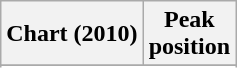<table class="wikitable sortable plainrowheaders">
<tr>
<th scope="col">Chart (2010)</th>
<th scope="col">Peak<br>position</th>
</tr>
<tr>
</tr>
<tr>
</tr>
<tr>
</tr>
<tr>
</tr>
<tr>
</tr>
<tr>
</tr>
<tr>
</tr>
<tr>
</tr>
</table>
